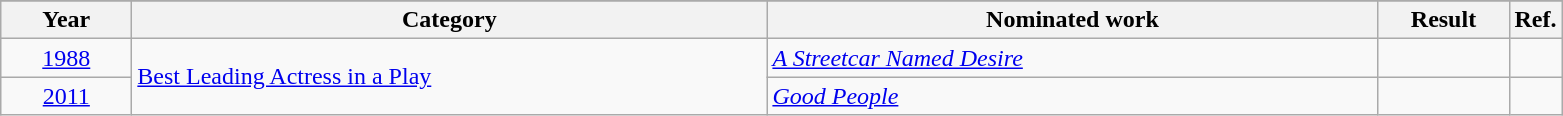<table class=wikitable>
<tr>
</tr>
<tr>
<th scope="col" style="width:5em;">Year</th>
<th scope="col" style="width:26em;">Category</th>
<th scope="col" style="width:25em;">Nominated work</th>
<th scope="col" style="width:5em;">Result</th>
<th>Ref.</th>
</tr>
<tr>
<td style="text-align:center;"><a href='#'>1988</a></td>
<td rowspan="2"><a href='#'>Best Leading Actress in a Play</a></td>
<td><em><a href='#'>A Streetcar Named Desire</a></em></td>
<td></td>
<td align="center"></td>
</tr>
<tr>
<td align="center"><a href='#'>2011</a></td>
<td><em><a href='#'>Good People</a></em></td>
<td></td>
<td align="center"></td>
</tr>
</table>
